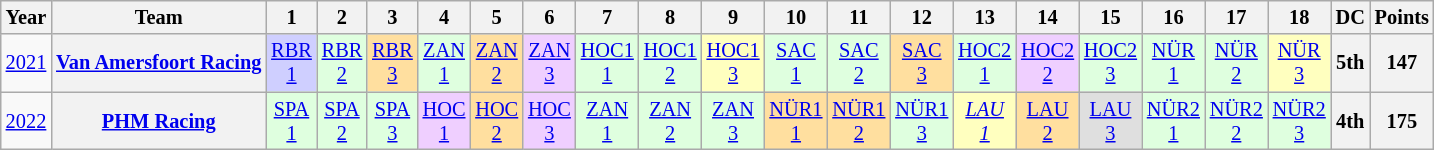<table class="wikitable" style="text-align:center; font-size:85%;">
<tr>
<th>Year</th>
<th>Team</th>
<th>1</th>
<th>2</th>
<th>3</th>
<th>4</th>
<th>5</th>
<th>6</th>
<th>7</th>
<th>8</th>
<th>9</th>
<th>10</th>
<th>11</th>
<th>12</th>
<th>13</th>
<th>14</th>
<th>15</th>
<th>16</th>
<th>17</th>
<th>18</th>
<th>DC</th>
<th>Points</th>
</tr>
<tr>
<td><a href='#'>2021</a></td>
<th nowrap><a href='#'>Van Amersfoort Racing</a></th>
<td style="background:#CFCFFF;"><a href='#'>RBR<br>1</a><br></td>
<td style="background:#DFFFDF;"><a href='#'>RBR<br>2</a><br></td>
<td style="background:#FFDF9F;"><a href='#'>RBR<br>3</a><br></td>
<td style="background:#DFFFDF;"><a href='#'>ZAN<br>1</a><br></td>
<td style="background:#FFDF9F;"><a href='#'>ZAN<br>2</a><br></td>
<td style="background:#EFCFFF;"><a href='#'>ZAN<br>3</a><br></td>
<td style="background:#DFFFDF;"><a href='#'>HOC1<br>1</a><br></td>
<td style="background:#DFFFDF;"><a href='#'>HOC1<br>2</a><br></td>
<td style="background:#FFFFBF;"><a href='#'>HOC1<br>3</a><br></td>
<td style="background:#DFFFDF;"><a href='#'>SAC<br>1</a><br></td>
<td style="background:#DFFFDF;"><a href='#'>SAC<br>2</a><br></td>
<td style="background:#FFDF9F;"><a href='#'>SAC<br>3</a><br></td>
<td style="background:#DFFFDF;"><a href='#'>HOC2<br>1</a><br></td>
<td style="background:#EFCFFF;"><a href='#'>HOC2<br>2</a><br></td>
<td style="background:#DFFFDF;"><a href='#'>HOC2<br>3</a><br></td>
<td style="background:#DFFFDF;"><a href='#'>NÜR<br>1</a><br></td>
<td style="background:#DFFFDF;"><a href='#'>NÜR<br>2</a><br></td>
<td style="background:#FFFFBF;"><a href='#'>NÜR<br>3</a><br></td>
<th>5th</th>
<th>147</th>
</tr>
<tr>
<td><a href='#'>2022</a></td>
<th nowrap><a href='#'>PHM Racing</a></th>
<td style="background:#DFFFDF;"><a href='#'>SPA<br>1</a><br></td>
<td style="background:#DFFFDF;"><a href='#'>SPA<br>2</a><br></td>
<td style="background:#DFFFDF;"><a href='#'>SPA<br>3</a><br></td>
<td style="background:#EFCFFF;"><a href='#'>HOC<br>1</a><br></td>
<td style="background:#FFDF9F;"><a href='#'>HOC<br>2</a><br></td>
<td style="background:#EFCFFF;"><a href='#'>HOC<br>3</a><br></td>
<td style="background:#DFFFDF;"><a href='#'>ZAN<br>1</a><br></td>
<td style="background:#DFFFDF;"><a href='#'>ZAN<br>2</a><br></td>
<td style="background:#DFFFDF;"><a href='#'>ZAN<br>3</a><br></td>
<td style="background:#FFDF9F;"><a href='#'>NÜR1<br>1</a><br></td>
<td style="background:#FFDF9F;"><a href='#'>NÜR1<br>2</a><br></td>
<td style="background:#DFFFDF;"><a href='#'>NÜR1<br>3</a><br></td>
<td style="background:#FFFFBF;"><em><a href='#'>LAU<br>1</a></em><br></td>
<td style="background:#FFDF9F;"><a href='#'>LAU<br>2</a><br></td>
<td style="background:#DFDFDF;"><a href='#'>LAU<br>3</a><br></td>
<td style="background:#DFFFDF;"><a href='#'>NÜR2<br>1</a><br></td>
<td style="background:#DFFFDF;"><a href='#'>NÜR2<br>2</a><br></td>
<td style="background:#DFFFDF;"><a href='#'>NÜR2<br>3</a><br></td>
<th>4th</th>
<th>175</th>
</tr>
</table>
